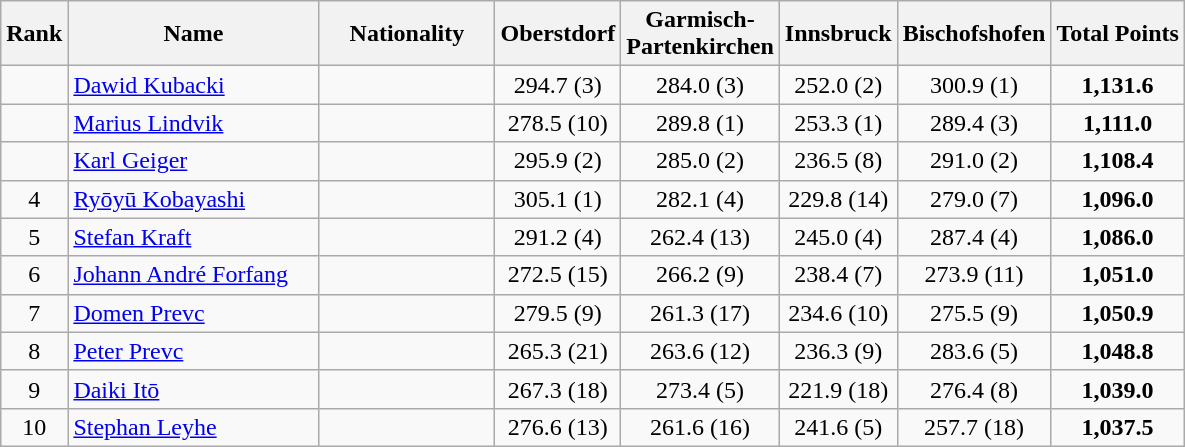<table class="wikitable sortable" style="text-align: center;">
<tr>
<th align=Center>Rank</th>
<th width=160>Name</th>
<th width=110>Nationality</th>
<th>Oberstdorf</th>
<th>Garmisch-<br>Partenkirchen</th>
<th>Innsbruck</th>
<th>Bischofshofen</th>
<th>Total Points</th>
</tr>
<tr>
<td></td>
<td align=left><a href='#'>Dawid Kubacki</a></td>
<td align=left></td>
<td>294.7 (3)</td>
<td>284.0 (3)</td>
<td>252.0 (2)</td>
<td>300.9 (1)</td>
<td><strong>1,131.6</strong></td>
</tr>
<tr>
<td></td>
<td align=left><a href='#'>Marius Lindvik</a></td>
<td align=left></td>
<td>278.5 (10)</td>
<td>289.8 (1)</td>
<td>253.3 (1)</td>
<td>289.4 (3)</td>
<td><strong>1,111.0</strong></td>
</tr>
<tr>
<td></td>
<td align=left><a href='#'>Karl Geiger</a></td>
<td align=left></td>
<td>295.9 (2)</td>
<td>285.0 (2)</td>
<td>236.5 (8)</td>
<td>291.0 (2)</td>
<td><strong>1,108.4</strong></td>
</tr>
<tr>
<td>4</td>
<td align=left><a href='#'>Ryōyū Kobayashi</a></td>
<td align=left></td>
<td>305.1 (1)</td>
<td>282.1 (4)</td>
<td>229.8 (14)</td>
<td>279.0 (7)</td>
<td><strong>1,096.0</strong></td>
</tr>
<tr>
<td>5</td>
<td align=left><a href='#'>Stefan Kraft</a></td>
<td align=left></td>
<td>291.2 (4)</td>
<td>262.4 (13)</td>
<td>245.0 (4)</td>
<td>287.4 (4)</td>
<td><strong>1,086.0</strong></td>
</tr>
<tr>
<td>6</td>
<td align=left><a href='#'>Johann André Forfang</a></td>
<td align=left></td>
<td>272.5 (15)</td>
<td>266.2 (9)</td>
<td>238.4 (7)</td>
<td>273.9 (11)</td>
<td><strong>1,051.0</strong></td>
</tr>
<tr>
<td>7</td>
<td align=left><a href='#'>Domen Prevc</a></td>
<td align=left></td>
<td>279.5 (9)</td>
<td>261.3 (17)</td>
<td>234.6 (10)</td>
<td>275.5 (9)</td>
<td><strong>1,050.9</strong></td>
</tr>
<tr>
<td>8</td>
<td align=left><a href='#'>Peter Prevc</a></td>
<td align=left></td>
<td>265.3 (21)</td>
<td>263.6 (12)</td>
<td>236.3 (9)</td>
<td>283.6 (5)</td>
<td><strong>1,048.8</strong></td>
</tr>
<tr>
<td>9</td>
<td align=left><a href='#'>Daiki Itō</a></td>
<td align=left></td>
<td>267.3 (18)</td>
<td>273.4 (5)</td>
<td>221.9 (18)</td>
<td>276.4 (8)</td>
<td><strong>1,039.0</strong></td>
</tr>
<tr>
<td>10</td>
<td align=left><a href='#'>Stephan Leyhe</a></td>
<td align=left></td>
<td>276.6 (13)</td>
<td>261.6 (16)</td>
<td>241.6 (5)</td>
<td>257.7 (18)</td>
<td><strong>1,037.5</strong></td>
</tr>
</table>
